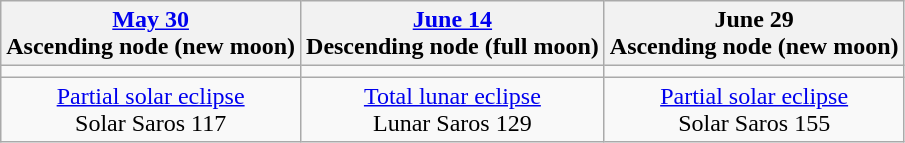<table class="wikitable">
<tr>
<th><a href='#'>May 30</a><br>Ascending node (new moon)</th>
<th><a href='#'>June 14</a><br>Descending node (full moon)</th>
<th>June 29<br>Ascending node (new moon)</th>
</tr>
<tr>
<td></td>
<td></td>
<td></td>
</tr>
<tr align=center>
<td><a href='#'>Partial solar eclipse</a><br>Solar Saros 117</td>
<td><a href='#'>Total lunar eclipse</a><br>Lunar Saros 129</td>
<td><a href='#'>Partial solar eclipse</a><br>Solar Saros 155</td>
</tr>
</table>
